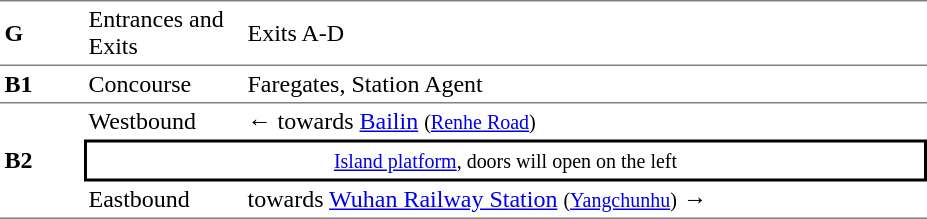<table table border=0 cellspacing=0 cellpadding=3>
<tr>
<td style="border-top:solid 1px gray;border-bottom:solid 0px gray;" width=50><strong>G</strong></td>
<td style="border-top:solid 1px gray;border-bottom:solid 0px gray;" width=100>Entrances and Exits</td>
<td style="border-top:solid 1px gray;border-bottom:solid 0px gray;" width=450>Exits A-D</td>
</tr>
<tr>
<td style="border-top:solid 1px gray;border-bottom:solid 0px gray;" width=50><strong>B1</strong></td>
<td style="border-top:solid 1px gray;border-bottom:solid 0px gray;" width=100>Concourse</td>
<td style="border-top:solid 1px gray;border-bottom:solid 0px gray;" width=450>Faregates, Station Agent</td>
</tr>
<tr>
<td style="border-top:solid 1px gray;border-bottom:solid 1px gray;" rowspan=3><strong>B2</strong></td>
<td style="border-top:solid 1px gray;border-bottom:solid 0px gray;">Westbound</td>
<td style="border-top:solid 1px gray;border-bottom:solid 0px gray;">←  towards <a href='#'>Bailin</a> <small>(<a href='#'>Renhe Road</a>)</small></td>
</tr>
<tr>
<td style="border-right:solid 2px black;border-left:solid 2px black;border-top:solid 2px black;border-bottom:solid 2px black;text-align:center;" colspan=2><small><a href='#'>Island platform</a>, doors will open on the left</small></td>
</tr>
<tr>
<td style="border-bottom:solid 1px gray;">Eastbound</td>
<td style="border-bottom:solid 1px gray;"> towards <a href='#'>Wuhan Railway Station</a> <small>(<a href='#'>Yangchunhu</a>)</small> →</td>
</tr>
</table>
